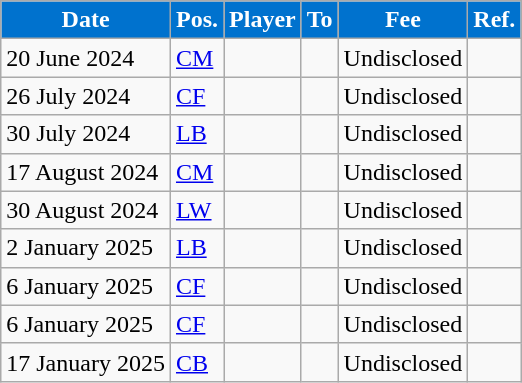<table class="wikitable plainrowheaders sortable">
<tr>
<th style="background:#0072CE; color:#ffffff">Date</th>
<th style="background:#0072CE; color:#ffffff">Pos.</th>
<th style="background:#0072CE; color:#ffffff">Player</th>
<th style="background:#0072CE; color:#ffffff">To</th>
<th style="background:#0072CE; color:#ffffff">Fee</th>
<th style="background:#0072CE; color:#ffffff">Ref.</th>
</tr>
<tr>
<td>20 June 2024</td>
<td><a href='#'>CM</a></td>
<td></td>
<td></td>
<td>Undisclosed</td>
<td></td>
</tr>
<tr>
<td>26 July 2024</td>
<td><a href='#'>CF</a></td>
<td></td>
<td></td>
<td>Undisclosed</td>
<td></td>
</tr>
<tr>
<td>30 July 2024</td>
<td><a href='#'>LB</a></td>
<td></td>
<td></td>
<td>Undisclosed</td>
<td></td>
</tr>
<tr>
<td>17 August 2024</td>
<td><a href='#'>CM</a></td>
<td></td>
<td></td>
<td>Undisclosed</td>
<td></td>
</tr>
<tr>
<td>30 August 2024</td>
<td><a href='#'>LW</a></td>
<td></td>
<td></td>
<td>Undisclosed</td>
<td></td>
</tr>
<tr>
<td>2 January 2025</td>
<td><a href='#'>LB</a></td>
<td></td>
<td></td>
<td>Undisclosed</td>
<td></td>
</tr>
<tr>
<td>6 January 2025</td>
<td><a href='#'>CF</a></td>
<td></td>
<td></td>
<td>Undisclosed</td>
<td></td>
</tr>
<tr>
<td>6 January 2025</td>
<td><a href='#'>CF</a></td>
<td></td>
<td></td>
<td>Undisclosed</td>
<td></td>
</tr>
<tr>
<td>17 January 2025</td>
<td><a href='#'>CB</a></td>
<td></td>
<td></td>
<td>Undisclosed</td>
<td></td>
</tr>
</table>
